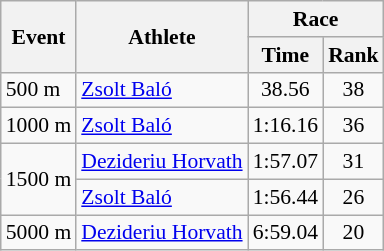<table class="wikitable" border="1" style="font-size:90%">
<tr>
<th rowspan=2>Event</th>
<th rowspan=2>Athlete</th>
<th colspan=2>Race</th>
</tr>
<tr>
<th>Time</th>
<th>Rank</th>
</tr>
<tr>
<td>500 m</td>
<td><a href='#'>Zsolt Baló</a></td>
<td align=center>38.56</td>
<td align=center>38</td>
</tr>
<tr>
<td>1000 m</td>
<td><a href='#'>Zsolt Baló</a></td>
<td align=center>1:16.16</td>
<td align=center>36</td>
</tr>
<tr>
<td rowspan=2>1500 m</td>
<td><a href='#'>Dezideriu Horvath</a></td>
<td align=center>1:57.07</td>
<td align=center>31</td>
</tr>
<tr>
<td><a href='#'>Zsolt Baló</a></td>
<td align=center>1:56.44</td>
<td align=center>26</td>
</tr>
<tr>
<td>5000 m</td>
<td><a href='#'>Dezideriu Horvath</a></td>
<td align=center>6:59.04</td>
<td align=center>20</td>
</tr>
</table>
